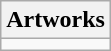<table class="wikitable collapsible collapsed">
<tr>
<th>Artworks</th>
</tr>
<tr>
<td></td>
</tr>
</table>
